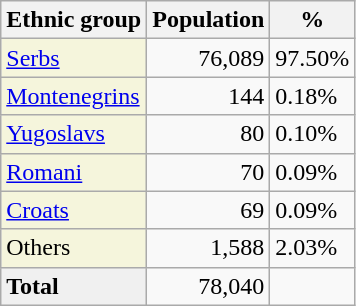<table class="wikitable">
<tr>
<th>Ethnic group</th>
<th>Population</th>
<th>%</th>
</tr>
<tr>
<td style="background:#F5F5DC;"><a href='#'>Serbs</a></td>
<td align="right">76,089</td>
<td>97.50%</td>
</tr>
<tr>
<td style="background:#F5F5DC;"><a href='#'>Montenegrins</a></td>
<td align="right">144</td>
<td>0.18%</td>
</tr>
<tr>
<td style="background:#F5F5DC;"><a href='#'>Yugoslavs</a></td>
<td align="right">80</td>
<td>0.10%</td>
</tr>
<tr>
<td style="background:#F5F5DC;"><a href='#'>Romani</a></td>
<td align="right">70</td>
<td>0.09%</td>
</tr>
<tr>
<td style="background:#F5F5DC;"><a href='#'>Croats</a></td>
<td align="right">69</td>
<td>0.09%</td>
</tr>
<tr>
<td style="background:#F5F5DC;">Others</td>
<td align="right">1,588</td>
<td>2.03%</td>
</tr>
<tr class="sortbottom">
<td style="background:#F0F0F0;"><strong>Total</strong></td>
<td align="right">78,040</td>
<td></td>
</tr>
</table>
